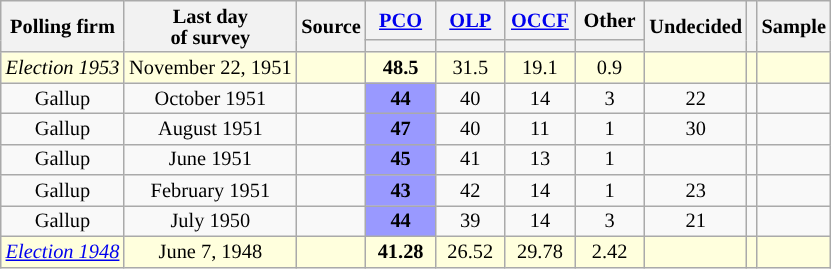<table class="wikitable sortable" style="text-align:center;font-size:85%;line-height:14px;" align="center">
<tr>
<th rowspan="2">Polling firm</th>
<th rowspan="2">Last day <br>of survey</th>
<th rowspan="2">Source</th>
<th class="unsortable" style="width:40px;"><a href='#'>PCO</a></th>
<th class="unsortable" style="width:40px;"><a href='#'>OLP</a></th>
<th class="unsortable" style="width:40px;"><a href='#'>OCCF</a></th>
<th class="unsortable" style="width:40px;">Other</th>
<th rowspan="2">Undecided</th>
<th rowspan="2"></th>
<th rowspan="2">Sample</th>
</tr>
<tr style="line-height:5px;">
<th style="background:"></th>
<th style="background:"></th>
<th style="background:"></th>
<th style="background:"></th>
</tr>
<tr>
<td style="background:#ffd;"><em>Election 1953</em></td>
<td style="background:#ffd;">November 22, 1951</td>
<td style="background:#ffd;"></td>
<td style="background:#ffd;"><strong>48.5</strong></td>
<td style="background:#ffd;">31.5</td>
<td style="background:#ffd;">19.1</td>
<td style="background:#ffd;">0.9</td>
<td style="background:#ffd;"></td>
<td style="background:#ffd;"></td>
<td style="background:#ffd;"></td>
</tr>
<tr>
<td>Gallup</td>
<td>October 1951</td>
<td></td>
<td style='background:#9999FF'><strong>44</strong></td>
<td>40</td>
<td>14</td>
<td>3</td>
<td>22</td>
<td></td>
<td></td>
</tr>
<tr>
<td>Gallup</td>
<td>August 1951</td>
<td></td>
<td style='background:#9999FF'><strong>47</strong></td>
<td>40</td>
<td>11</td>
<td>1</td>
<td>30</td>
<td></td>
<td></td>
</tr>
<tr>
<td>Gallup</td>
<td>June 1951</td>
<td></td>
<td style="background:#9999FF"><strong>45</strong></td>
<td>41</td>
<td>13</td>
<td>1</td>
<td></td>
<td></td>
</tr>
<tr>
<td>Gallup</td>
<td>February 1951</td>
<td></td>
<td style="background:#9999FF"><strong>43</strong></td>
<td>42</td>
<td>14</td>
<td>1</td>
<td>23</td>
<td></td>
<td></td>
</tr>
<tr>
<td>Gallup</td>
<td>July 1950</td>
<td></td>
<td style='background:#9999FF'><strong>44</strong></td>
<td>39</td>
<td>14</td>
<td>3</td>
<td>21</td>
<td></td>
<td></td>
</tr>
<tr>
<td style="background:#ffd;"><em><a href='#'>Election 1948</a></em></td>
<td style="background:#ffd;">June 7, 1948</td>
<td style="background:#ffd;"></td>
<td style="background:#ffd;"><strong>41.28</strong></td>
<td style="background:#ffd;">26.52</td>
<td style="background:#ffd;">29.78</td>
<td style="background:#ffd;">2.42</td>
<td style="background:#ffd;"></td>
<td style="background:#ffd;"></td>
<td style="background:#ffd;"></td>
</tr>
</table>
